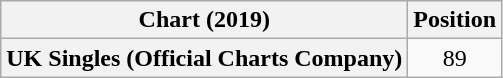<table class="wikitable plainrowheaders" style="text-align:center">
<tr>
<th scope="col">Chart (2019)</th>
<th scope="col">Position</th>
</tr>
<tr>
<th scope="row">UK Singles (Official Charts Company)</th>
<td>89</td>
</tr>
</table>
